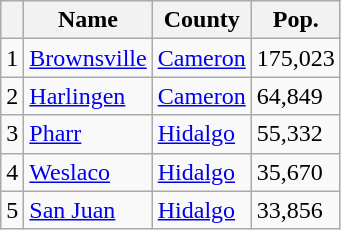<table class="wikitable sortable">
<tr>
<th></th>
<th>Name</th>
<th>County</th>
<th>Pop.</th>
</tr>
<tr>
<td>1</td>
<td><a href='#'>Brownsville</a></td>
<td><a href='#'>Cameron</a></td>
<td>175,023</td>
</tr>
<tr>
<td>2</td>
<td><a href='#'>Harlingen</a></td>
<td><a href='#'>Cameron</a></td>
<td>64,849</td>
</tr>
<tr>
<td>3</td>
<td><a href='#'>Pharr</a></td>
<td><a href='#'>Hidalgo</a></td>
<td>55,332</td>
</tr>
<tr>
<td>4</td>
<td><a href='#'>Weslaco</a></td>
<td><a href='#'>Hidalgo</a></td>
<td>35,670</td>
</tr>
<tr>
<td>5</td>
<td><a href='#'>San Juan</a></td>
<td><a href='#'>Hidalgo</a></td>
<td>33,856</td>
</tr>
</table>
